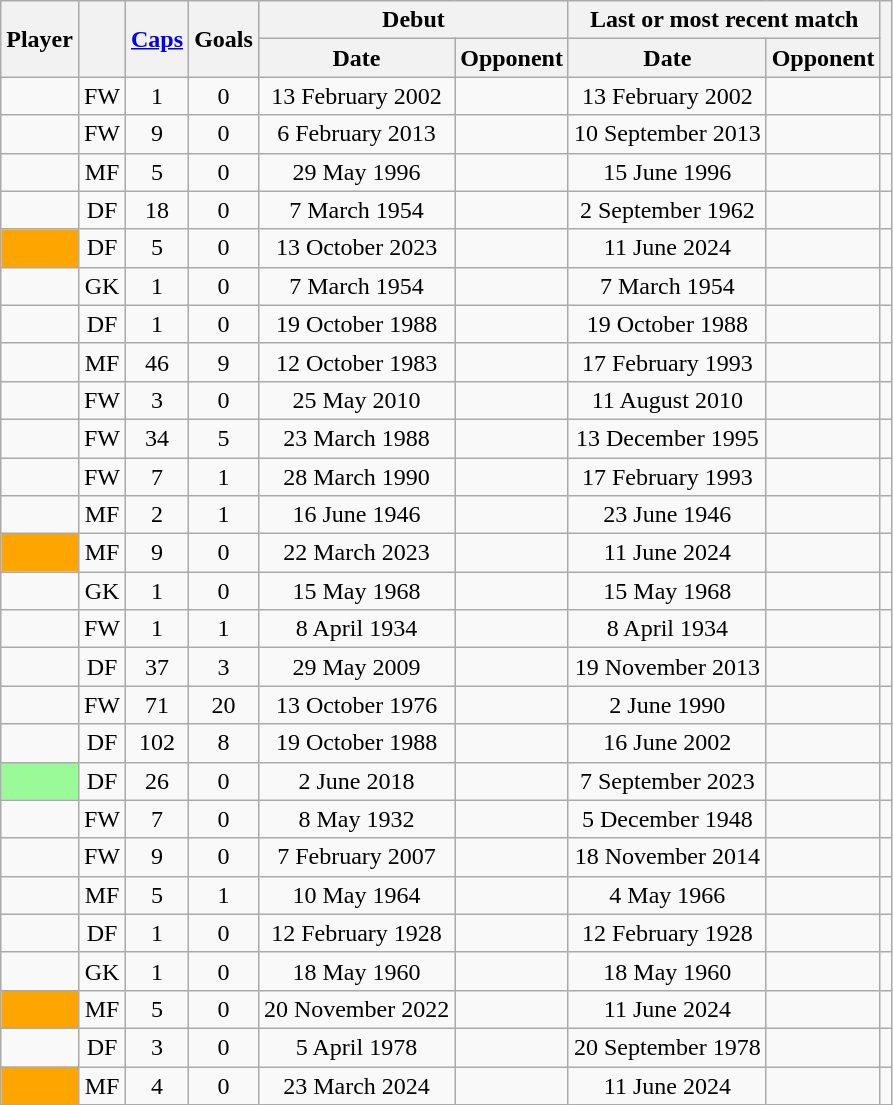<table class="wikitable sortable" style="text-align: center;">
<tr>
<th scope=col rowspan=2>Player</th>
<th scope=col rowspan=2></th>
<th scope=col rowspan=2><a href='#'>Caps</a></th>
<th scope=col rowspan=2>Goals</th>
<th scope=col colspan=2>Debut</th>
<th scope=col colspan=2>Last or most recent match</th>
<th scope=col rowspan=2 class=unsortable></th>
</tr>
<tr class=unsortable>
<th scope=col>Date</th>
<th scope=col>Opponent</th>
<th scope=col>Date</th>
<th scope=col>Opponent</th>
</tr>
<tr>
<td></td>
<td>FW</td>
<td>1</td>
<td>0</td>
<td>13 February 2002</td>
<td align=left></td>
<td>13 February 2002</td>
<td align=left></td>
<td></td>
</tr>
<tr>
<td></td>
<td>FW</td>
<td>9</td>
<td>0</td>
<td>6 February 2013</td>
<td align=left></td>
<td>10 September 2013</td>
<td align=left></td>
<td></td>
</tr>
<tr>
<td></td>
<td>MF</td>
<td>5</td>
<td>0</td>
<td>29 May 1996</td>
<td align=left></td>
<td>15 June 1996</td>
<td align=left></td>
<td></td>
</tr>
<tr>
<td></td>
<td>DF</td>
<td>18</td>
<td>0</td>
<td>7 March 1954</td>
<td align=left></td>
<td>2 September 1962</td>
<td align=left></td>
<td></td>
</tr>
<tr>
<td bgcolor=orange></td>
<td>DF</td>
<td>5</td>
<td>0</td>
<td>13 October 2023</td>
<td align=left></td>
<td>11 June 2024</td>
<td align=left></td>
<td></td>
</tr>
<tr>
<td></td>
<td>GK</td>
<td>1</td>
<td>0</td>
<td>7 March 1954</td>
<td align=left></td>
<td>7 March 1954</td>
<td align=left></td>
<td></td>
</tr>
<tr>
<td></td>
<td>DF</td>
<td>1</td>
<td>0</td>
<td>19 October 1988</td>
<td align=left></td>
<td>19 October 1988</td>
<td align=left></td>
<td></td>
</tr>
<tr>
<td></td>
<td>MF</td>
<td>46</td>
<td>9</td>
<td>12 October 1983</td>
<td align=left></td>
<td>17 February 1993</td>
<td align=left></td>
<td></td>
</tr>
<tr>
<td></td>
<td>FW</td>
<td>3</td>
<td>0</td>
<td>25 May 2010</td>
<td align=left></td>
<td>11 August 2010</td>
<td align=left></td>
<td></td>
</tr>
<tr>
<td></td>
<td>FW</td>
<td>34</td>
<td>5</td>
<td>23 March 1988</td>
<td align=left></td>
<td>13 December 1995</td>
<td align=left></td>
<td></td>
</tr>
<tr>
<td></td>
<td>FW</td>
<td>7</td>
<td>1</td>
<td>28 March 1990</td>
<td align=left></td>
<td>17 February 1993</td>
<td align=left></td>
<td></td>
</tr>
<tr>
<td></td>
<td>MF</td>
<td>2</td>
<td>1</td>
<td>16 June 1946</td>
<td align=left></td>
<td>23 June 1946</td>
<td align=left></td>
<td></td>
</tr>
<tr>
<td bgcolor=orange></td>
<td>MF</td>
<td>9</td>
<td>0</td>
<td>22 March 2023</td>
<td align=left></td>
<td>11 June 2024</td>
<td align=left></td>
<td></td>
</tr>
<tr>
<td></td>
<td>GK</td>
<td>1</td>
<td>0</td>
<td>15 May 1968</td>
<td align=left></td>
<td>15 May 1968</td>
<td align=left></td>
<td></td>
</tr>
<tr>
<td></td>
<td>FW</td>
<td>1</td>
<td>1</td>
<td>8 April 1934</td>
<td align=left></td>
<td>8 April 1934</td>
<td align=left></td>
<td></td>
</tr>
<tr>
<td></td>
<td>DF</td>
<td>37</td>
<td>3</td>
<td>29 May 2009</td>
<td align=left></td>
<td>19 November 2013</td>
<td align=left></td>
<td></td>
</tr>
<tr>
<td></td>
<td>FW</td>
<td>71</td>
<td>20</td>
<td>13 October 1976</td>
<td align=left></td>
<td>2 June 1990</td>
<td align=left></td>
<td></td>
</tr>
<tr>
<td></td>
<td>DF</td>
<td>102</td>
<td>8</td>
<td>19 October 1988</td>
<td align=left></td>
<td>16 June 2002</td>
<td align=left></td>
<td></td>
</tr>
<tr>
<td bgcolor=palegreen></td>
<td>DF</td>
<td>26</td>
<td>0</td>
<td>2 June 2018</td>
<td align=left></td>
<td>7 September 2023</td>
<td align="left"></td>
<td></td>
</tr>
<tr>
<td></td>
<td>FW</td>
<td>7</td>
<td>0</td>
<td>8 May 1932</td>
<td align=left></td>
<td>5 December 1948</td>
<td align=left></td>
<td></td>
</tr>
<tr>
<td></td>
<td>FW</td>
<td>9</td>
<td>0</td>
<td>7 February 2007</td>
<td align=left></td>
<td>18 November 2014</td>
<td align=left></td>
<td></td>
</tr>
<tr>
<td></td>
<td>MF</td>
<td>5</td>
<td>1</td>
<td>10 May 1964</td>
<td align=left></td>
<td>4 May 1966</td>
<td align=left></td>
<td></td>
</tr>
<tr>
<td></td>
<td>DF</td>
<td>1</td>
<td>0</td>
<td>12 February 1928</td>
<td align=left></td>
<td>12 February 1928</td>
<td align=left></td>
<td></td>
</tr>
<tr>
<td></td>
<td>GK</td>
<td>1</td>
<td>0</td>
<td>18 May 1960</td>
<td align=left></td>
<td>18 May 1960</td>
<td align=left></td>
<td></td>
</tr>
<tr>
<td bgcolor=orange></td>
<td>MF</td>
<td>5</td>
<td>0</td>
<td>20 November 2022</td>
<td align=left></td>
<td>11 June 2024</td>
<td align=left></td>
<td></td>
</tr>
<tr>
<td></td>
<td>DF</td>
<td>3</td>
<td>0</td>
<td>5 April 1978</td>
<td align=left></td>
<td>20 September 1978</td>
<td align=left></td>
<td></td>
</tr>
<tr>
<td bgcolor=orange></td>
<td>MF</td>
<td>4</td>
<td>0</td>
<td>23 March 2024</td>
<td align=left></td>
<td>11 June 2024</td>
<td align=left></td>
<td></td>
</tr>
</table>
